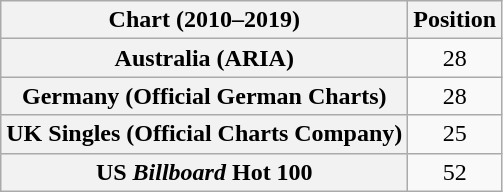<table class="wikitable sortable plainrowheaders" style="text-align:center">
<tr>
<th scope="col">Chart (2010–2019)</th>
<th scope="col">Position</th>
</tr>
<tr>
<th scope="row">Australia (ARIA)</th>
<td>28</td>
</tr>
<tr>
<th scope="row">Germany (Official German Charts)</th>
<td>28</td>
</tr>
<tr>
<th scope="row">UK Singles (Official Charts Company)</th>
<td>25</td>
</tr>
<tr>
<th scope="row">US <em>Billboard</em> Hot 100</th>
<td>52</td>
</tr>
</table>
